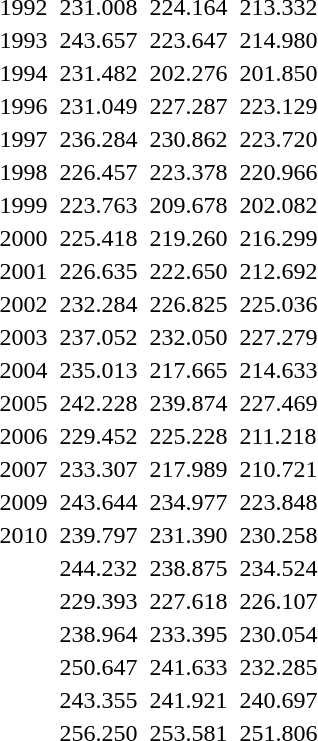<table>
<tr>
<td>1992</td>
<td></td>
<td>231.008</td>
<td></td>
<td>224.164</td>
<td></td>
<td>213.332</td>
</tr>
<tr>
<td>1993</td>
<td></td>
<td>243.657</td>
<td></td>
<td>223.647</td>
<td></td>
<td>214.980</td>
</tr>
<tr>
<td>1994</td>
<td></td>
<td>231.482</td>
<td></td>
<td>202.276</td>
<td></td>
<td>201.850</td>
</tr>
<tr>
<td>1996</td>
<td></td>
<td>231.049</td>
<td></td>
<td>227.287</td>
<td></td>
<td>223.129</td>
</tr>
<tr>
<td>1997</td>
<td></td>
<td>236.284</td>
<td></td>
<td>230.862</td>
<td></td>
<td>223.720</td>
</tr>
<tr>
<td>1998</td>
<td></td>
<td>226.457</td>
<td></td>
<td>223.378</td>
<td></td>
<td>220.966</td>
</tr>
<tr>
<td>1999</td>
<td></td>
<td>223.763</td>
<td></td>
<td>209.678</td>
<td></td>
<td>202.082</td>
</tr>
<tr>
<td>2000</td>
<td></td>
<td>225.418</td>
<td></td>
<td>219.260</td>
<td></td>
<td>216.299</td>
</tr>
<tr>
<td>2001</td>
<td></td>
<td>226.635</td>
<td></td>
<td>222.650</td>
<td></td>
<td>212.692</td>
</tr>
<tr>
<td>2002</td>
<td></td>
<td>232.284</td>
<td></td>
<td>226.825</td>
<td></td>
<td>225.036</td>
</tr>
<tr>
<td>2003</td>
<td></td>
<td>237.052</td>
<td></td>
<td>232.050</td>
<td></td>
<td>227.279</td>
</tr>
<tr>
<td>2004</td>
<td></td>
<td>235.013</td>
<td></td>
<td>217.665</td>
<td></td>
<td>214.633</td>
</tr>
<tr>
<td>2005</td>
<td></td>
<td>242.228</td>
<td></td>
<td>239.874</td>
<td></td>
<td>227.469</td>
</tr>
<tr>
<td>2006</td>
<td></td>
<td>229.452</td>
<td></td>
<td>225.228</td>
<td></td>
<td>211.218</td>
</tr>
<tr>
<td>2007</td>
<td></td>
<td>233.307</td>
<td></td>
<td>217.989</td>
<td></td>
<td>210.721</td>
</tr>
<tr>
<td>2009</td>
<td></td>
<td>243.644</td>
<td></td>
<td>234.977</td>
<td></td>
<td>223.848</td>
</tr>
<tr>
<td>2010</td>
<td></td>
<td>239.797</td>
<td></td>
<td>231.390</td>
<td></td>
<td>230.258</td>
</tr>
<tr>
<td></td>
<td></td>
<td>244.232</td>
<td></td>
<td>238.875</td>
<td></td>
<td>234.524</td>
</tr>
<tr>
<td></td>
<td></td>
<td>229.393</td>
<td></td>
<td>227.618</td>
<td></td>
<td>226.107</td>
</tr>
<tr>
<td></td>
<td></td>
<td>238.964</td>
<td></td>
<td>233.395</td>
<td></td>
<td>230.054</td>
</tr>
<tr>
<td></td>
<td></td>
<td>250.647</td>
<td></td>
<td>241.633</td>
<td></td>
<td>232.285</td>
</tr>
<tr>
<td></td>
<td></td>
<td>243.355</td>
<td></td>
<td>241.921</td>
<td></td>
<td>240.697</td>
</tr>
<tr>
<td></td>
<td></td>
<td>256.250</td>
<td></td>
<td>253.581</td>
<td></td>
<td>251.806</td>
</tr>
<tr>
</tr>
</table>
